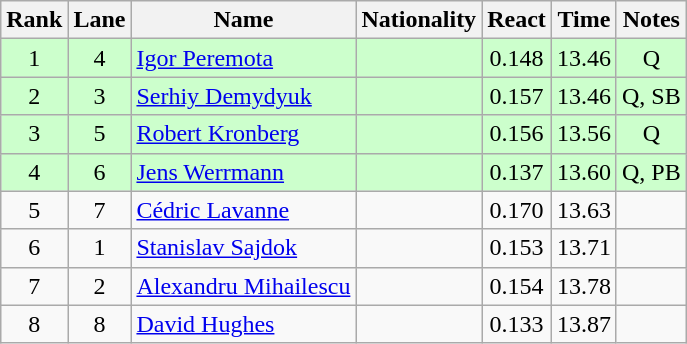<table class="wikitable sortable" style="text-align:center">
<tr>
<th>Rank</th>
<th>Lane</th>
<th>Name</th>
<th>Nationality</th>
<th>React</th>
<th>Time</th>
<th>Notes</th>
</tr>
<tr bgcolor=ccffcc>
<td>1</td>
<td>4</td>
<td align="left"><a href='#'>Igor Peremota</a></td>
<td align=left></td>
<td>0.148</td>
<td>13.46</td>
<td>Q</td>
</tr>
<tr bgcolor=ccffcc>
<td>2</td>
<td>3</td>
<td align="left"><a href='#'>Serhiy Demydyuk</a></td>
<td align=left></td>
<td>0.157</td>
<td>13.46</td>
<td>Q, SB</td>
</tr>
<tr bgcolor=ccffcc>
<td>3</td>
<td>5</td>
<td align="left"><a href='#'>Robert Kronberg</a></td>
<td align=left></td>
<td>0.156</td>
<td>13.56</td>
<td>Q</td>
</tr>
<tr bgcolor=ccffcc>
<td>4</td>
<td>6</td>
<td align="left"><a href='#'>Jens Werrmann</a></td>
<td align=left></td>
<td>0.137</td>
<td>13.60</td>
<td>Q, PB</td>
</tr>
<tr>
<td>5</td>
<td>7</td>
<td align="left"><a href='#'>Cédric Lavanne</a></td>
<td align=left></td>
<td>0.170</td>
<td>13.63</td>
<td></td>
</tr>
<tr>
<td>6</td>
<td>1</td>
<td align="left"><a href='#'>Stanislav Sajdok</a></td>
<td align=left></td>
<td>0.153</td>
<td>13.71</td>
<td></td>
</tr>
<tr>
<td>7</td>
<td>2</td>
<td align="left"><a href='#'>Alexandru Mihailescu</a></td>
<td align=left></td>
<td>0.154</td>
<td>13.78</td>
<td></td>
</tr>
<tr>
<td>8</td>
<td>8</td>
<td align="left"><a href='#'>David Hughes</a></td>
<td align=left></td>
<td>0.133</td>
<td>13.87</td>
<td></td>
</tr>
</table>
